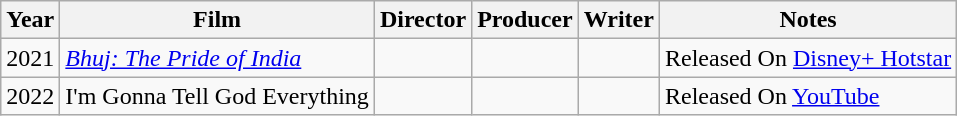<table class="wikitable sortable plainrowheaders">
<tr style="text-align:center;">
<th scope="col">Year</th>
<th scope="col">Film</th>
<th scope="col">Director</th>
<th scope="col">Producer</th>
<th scope="col">Writer</th>
<th class="unsortable" scope="col">Notes</th>
</tr>
<tr>
<td>2021</td>
<td><em><a href='#'>Bhuj: The Pride of India</a></em></td>
<td></td>
<td></td>
<td></td>
<td>Released On <a href='#'>Disney+ Hotstar</a></td>
</tr>
<tr>
<td>2022</td>
<td>I'm Gonna Tell God Everything</td>
<td></td>
<td></td>
<td></td>
<td>Released On <a href='#'>YouTube</a></td>
</tr>
</table>
